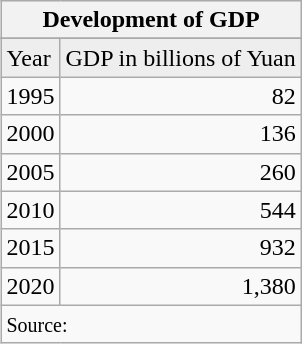<table class="wikitable" align="right">
<tr bgcolor=eeeeee>
<th align=center colspan=2>Development of GDP</th>
</tr>
<tr --->
</tr>
<tr bgcolor=eeeeee>
<td>Year</td>
<td align="right">GDP in billions of Yuan</td>
</tr>
<tr --->
<td>1995</td>
<td align="right">82</td>
</tr>
<tr --->
<td>2000</td>
<td align="right">136</td>
</tr>
<tr --->
<td>2005</td>
<td align="right">260</td>
</tr>
<tr --->
<td>2010</td>
<td align="right">544</td>
</tr>
<tr --->
<td>2015</td>
<td align="right">932</td>
</tr>
<tr --->
<td>2020</td>
<td align="right">1,380</td>
</tr>
<tr --->
<td colspan=2><small>Source:</small></td>
</tr>
</table>
